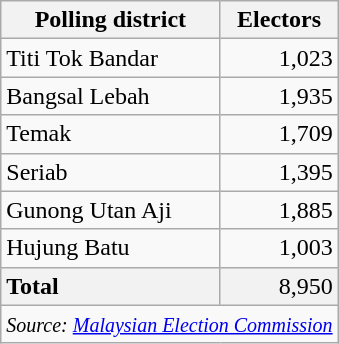<table class="wikitable sortable">
<tr>
<th>Polling district</th>
<th>Electors</th>
</tr>
<tr>
<td>Titi Tok Bandar</td>
<td align="right">1,023</td>
</tr>
<tr>
<td>Bangsal Lebah</td>
<td align="right">1,935</td>
</tr>
<tr>
<td>Temak</td>
<td align="right">1,709</td>
</tr>
<tr>
<td>Seriab</td>
<td align="right">1,395</td>
</tr>
<tr>
<td>Gunong Utan Aji</td>
<td align="right">1,885</td>
</tr>
<tr>
<td>Hujung Batu</td>
<td align="right">1,003</td>
</tr>
<tr>
<td style="background: #f2f2f2"><strong>Total</strong></td>
<td style="background: #f2f2f2" align="right">8,950</td>
</tr>
<tr>
<td colspan="2"  align="right"><small><em>Source: <a href='#'>Malaysian Election Commission</a></em></small></td>
</tr>
</table>
